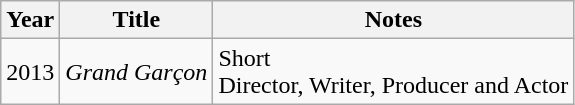<table class="wikitable sortable">
<tr>
<th>Year</th>
<th>Title</th>
<th class="unsortable">Notes</th>
</tr>
<tr>
<td>2013</td>
<td><em>Grand Garçon</em></td>
<td>Short <br> Director, Writer, Producer and Actor</td>
</tr>
</table>
